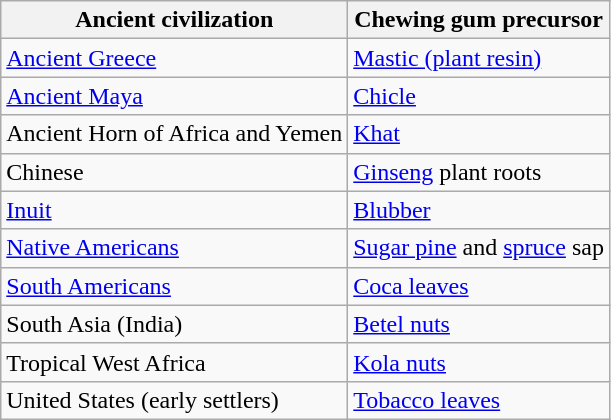<table class="wikitable">
<tr>
<th>Ancient civilization</th>
<th>Chewing gum precursor</th>
</tr>
<tr>
<td><a href='#'>Ancient Greece</a></td>
<td><a href='#'>Mastic (plant resin)</a></td>
</tr>
<tr>
<td><a href='#'>Ancient Maya</a></td>
<td><a href='#'>Chicle</a></td>
</tr>
<tr>
<td>Ancient Horn of Africa and Yemen</td>
<td><a href='#'>Khat</a></td>
</tr>
<tr>
<td>Chinese</td>
<td><a href='#'>Ginseng</a> plant roots</td>
</tr>
<tr>
<td><a href='#'>Inuit</a></td>
<td><a href='#'>Blubber</a></td>
</tr>
<tr>
<td><a href='#'>Native Americans</a></td>
<td><a href='#'>Sugar pine</a> and <a href='#'>spruce</a> sap</td>
</tr>
<tr>
<td><a href='#'>South Americans</a></td>
<td><a href='#'>Coca leaves</a></td>
</tr>
<tr>
<td>South Asia (India)</td>
<td><a href='#'>Betel nuts</a></td>
</tr>
<tr>
<td>Tropical West Africa</td>
<td><a href='#'>Kola nuts</a></td>
</tr>
<tr>
<td>United States (early settlers)</td>
<td><a href='#'>Tobacco leaves</a></td>
</tr>
</table>
